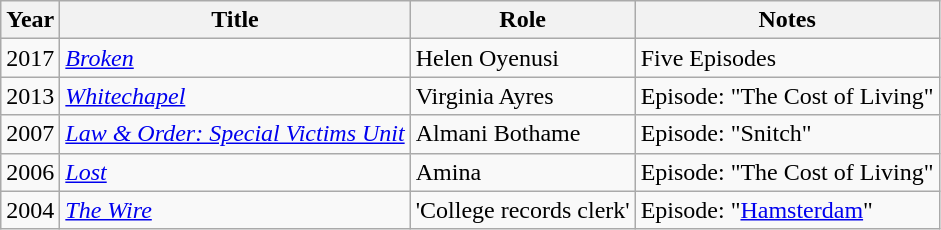<table class="wikitable sortable">
<tr>
<th>Year</th>
<th>Title</th>
<th>Role</th>
<th class="unsortable">Notes</th>
</tr>
<tr>
<td>2017</td>
<td><em><a href='#'>Broken</a></em></td>
<td>Helen Oyenusi</td>
<td>Five Episodes</td>
</tr>
<tr |->
<td>2013</td>
<td><em><a href='#'>Whitechapel</a></em></td>
<td>Virginia Ayres</td>
<td>Episode: "The Cost of Living"</td>
</tr>
<tr>
<td>2007</td>
<td><em><a href='#'>Law & Order: Special Victims Unit</a></em></td>
<td>Almani Bothame</td>
<td>Episode: "Snitch"</td>
</tr>
<tr>
<td>2006</td>
<td><em><a href='#'>Lost</a></em></td>
<td>Amina</td>
<td>Episode: "The Cost of Living"</td>
</tr>
<tr>
<td>2004</td>
<td><em><a href='#'>The Wire</a></em></td>
<td>'College records clerk'</td>
<td>Episode: "<a href='#'>Hamsterdam</a>"</td>
</tr>
</table>
